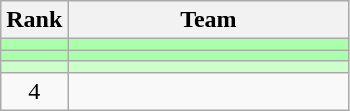<table class=wikitable style="text-align:center;">
<tr>
<th>Rank</th>
<th width=180>Team</th>
</tr>
<tr bgcolor=#AAFFAA>
<td></td>
<td align=left></td>
</tr>
<tr bgcolor=#AAFFAA>
<td></td>
<td align=left></td>
</tr>
<tr bgcolor=#CCFFCC>
<td></td>
<td align=left></td>
</tr>
<tr>
<td>4</td>
<td align=left></td>
</tr>
</table>
